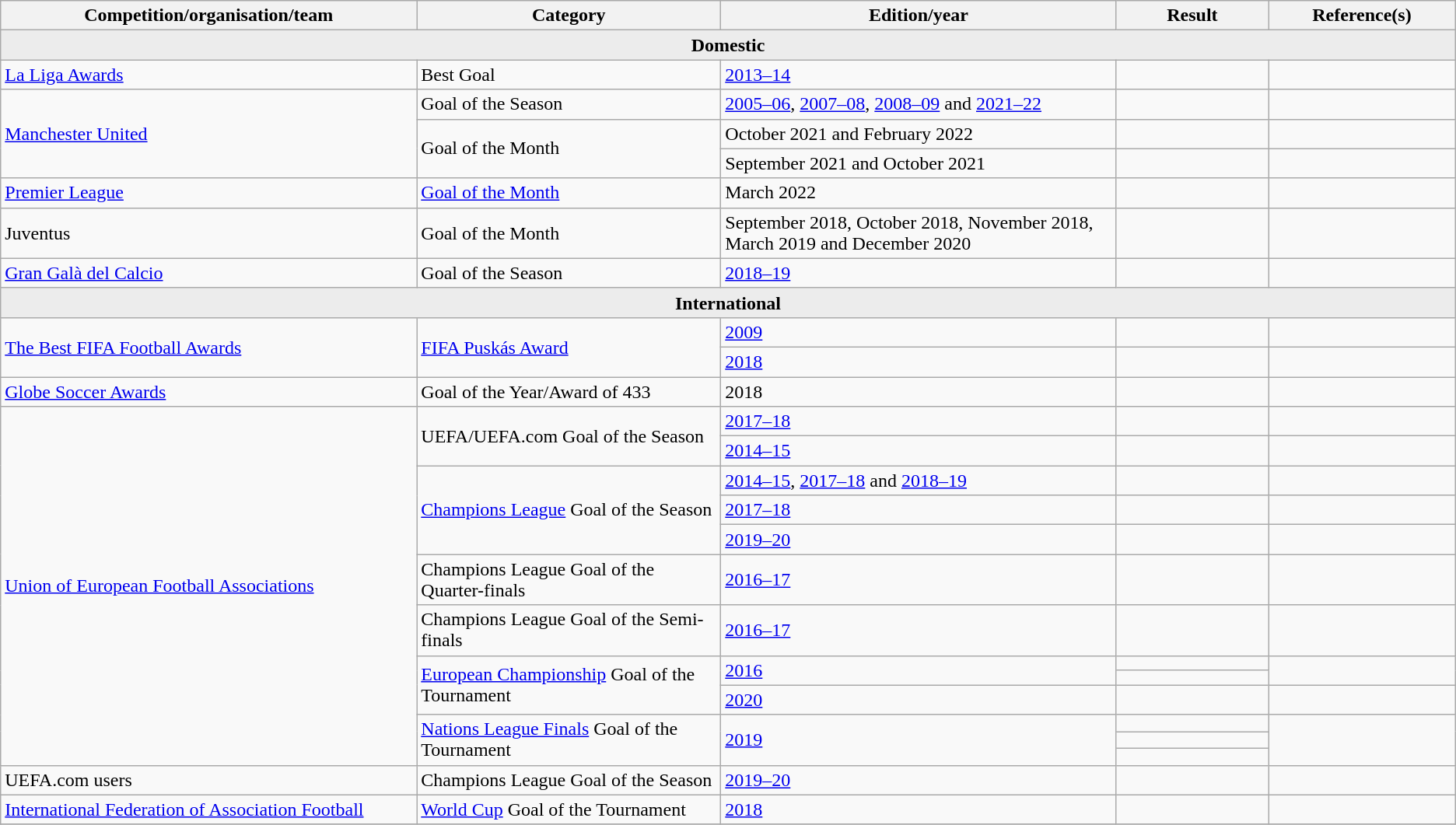<table class="wikitable sortable">
<tr>
<th scope="col" width=10%>Competition/organisation/team</th>
<th scope="col" width=10%>Category</th>
<th scope="col" style="width:13%;">Edition/year</th>
<th scope="col" width=5%>Result</th>
<th scope="col" width=5%>Reference(s)</th>
</tr>
<tr>
<td colspan="5" style="background: #ececec; vertical-align: middle; text-align: center; " class="table-na"><strong>Domestic</strong></td>
</tr>
<tr>
<td><a href='#'>La Liga Awards</a></td>
<td>Best Goal</td>
<td><a href='#'>2013–14</a></td>
<td></td>
<td></td>
</tr>
<tr>
<td rowspan="3"><a href='#'>Manchester United</a></td>
<td>Goal of the Season</td>
<td><a href='#'>2005–06</a>, <a href='#'>2007–08</a>, <a href='#'>2008–09</a> and <a href='#'>2021–22</a></td>
<td></td>
<td></td>
</tr>
<tr>
<td rowspan="2">Goal of the Month</td>
<td>October 2021 and February 2022</td>
<td></td>
<td></td>
</tr>
<tr>
<td>September 2021 and October 2021</td>
<td></td>
<td></td>
</tr>
<tr>
<td><a href='#'>Premier League</a></td>
<td><a href='#'>Goal of the Month</a></td>
<td>March 2022</td>
<td></td>
<td></td>
</tr>
<tr>
<td>Juventus</td>
<td>Goal of the Month</td>
<td>September 2018, October 2018, November 2018, March 2019 and December 2020</td>
<td></td>
<td></td>
</tr>
<tr>
<td><a href='#'>Gran Galà del Calcio</a></td>
<td>Goal of the Season</td>
<td><a href='#'>2018–19</a></td>
<td></td>
<td></td>
</tr>
<tr>
<td colspan="5" style="background: #ececec; vertical-align: middle; text-align: center; " class="table-na"><strong>International</strong></td>
</tr>
<tr>
<td rowspan="2"><a href='#'>The Best FIFA Football Awards</a></td>
<td rowspan="2"><a href='#'>FIFA Puskás Award</a></td>
<td><a href='#'>2009</a></td>
<td></td>
<td></td>
</tr>
<tr>
<td><a href='#'>2018</a></td>
<td></td>
<td></td>
</tr>
<tr>
<td><a href='#'>Globe Soccer Awards</a></td>
<td>Goal of the Year/Award of 433</td>
<td>2018</td>
<td></td>
<td></td>
</tr>
<tr>
<td rowspan="13"><a href='#'>Union of European Football Associations</a></td>
<td rowspan="2">UEFA/UEFA.com Goal of the Season</td>
<td><a href='#'>2017–18</a></td>
<td></td>
<td></td>
</tr>
<tr>
<td><a href='#'>2014–15</a></td>
<td></td>
<td></td>
</tr>
<tr>
<td rowspan="3"><a href='#'>Champions League</a> Goal of the Season</td>
<td><a href='#'>2014–15</a>, <a href='#'>2017–18</a> and <a href='#'>2018–19</a></td>
<td></td>
<td></td>
</tr>
<tr>
<td><a href='#'>2017–18</a></td>
<td></td>
<td></td>
</tr>
<tr>
<td><a href='#'>2019–20</a></td>
<td></td>
<td></td>
</tr>
<tr>
<td>Champions League Goal of the Quarter-finals</td>
<td><a href='#'>2016–17</a></td>
<td></td>
<td></td>
</tr>
<tr>
<td>Champions League Goal of the Semi-finals</td>
<td><a href='#'>2016–17</a></td>
<td></td>
<td></td>
</tr>
<tr>
<td rowspan="3"><a href='#'>European Championship</a> Goal of the Tournament</td>
<td rowspan="2"><a href='#'>2016</a></td>
<td></td>
<td rowspan="2"></td>
</tr>
<tr>
<td></td>
</tr>
<tr>
<td><a href='#'>2020</a></td>
<td></td>
<td></td>
</tr>
<tr>
<td rowspan="3"><a href='#'>Nations League Finals</a> Goal of the Tournament</td>
<td rowspan="3"><a href='#'>2019</a></td>
<td></td>
<td rowspan="3"></td>
</tr>
<tr>
<td></td>
</tr>
<tr>
<td></td>
</tr>
<tr>
<td>UEFA.com users</td>
<td>Champions League Goal of the Season</td>
<td><a href='#'>2019–20</a></td>
<td></td>
<td></td>
</tr>
<tr>
<td><a href='#'>International Federation of Association Football</a></td>
<td><a href='#'>World Cup</a> Goal of the Tournament</td>
<td><a href='#'>2018</a></td>
<td></td>
<td></td>
</tr>
<tr>
</tr>
</table>
